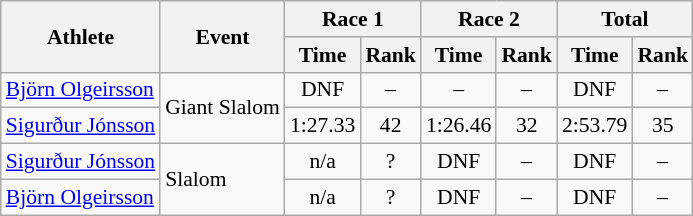<table class="wikitable" style="font-size:90%">
<tr>
<th rowspan="2">Athlete</th>
<th rowspan="2">Event</th>
<th colspan="2">Race 1</th>
<th colspan="2">Race 2</th>
<th colspan="2">Total</th>
</tr>
<tr>
<th>Time</th>
<th>Rank</th>
<th>Time</th>
<th>Rank</th>
<th>Time</th>
<th>Rank</th>
</tr>
<tr>
<td><a href='#'>Björn Olgeirsson</a></td>
<td rowspan="2">Giant Slalom</td>
<td align="center">DNF</td>
<td align="center">–</td>
<td align="center">–</td>
<td align="center">–</td>
<td align="center">DNF</td>
<td align="center">–</td>
</tr>
<tr>
<td><a href='#'>Sigurður Jónsson</a></td>
<td align="center">1:27.33</td>
<td align="center">42</td>
<td align="center">1:26.46</td>
<td align="center">32</td>
<td align="center">2:53.79</td>
<td align="center">35</td>
</tr>
<tr>
<td><a href='#'>Sigurður Jónsson</a></td>
<td rowspan="2">Slalom</td>
<td align="center">n/a</td>
<td align="center">?</td>
<td align="center">DNF</td>
<td align="center">–</td>
<td align="center">DNF</td>
<td align="center">–</td>
</tr>
<tr>
<td><a href='#'>Björn Olgeirsson</a></td>
<td align="center">n/a</td>
<td align="center">?</td>
<td align="center">DNF</td>
<td align="center">–</td>
<td align="center">DNF</td>
<td align="center">–</td>
</tr>
</table>
